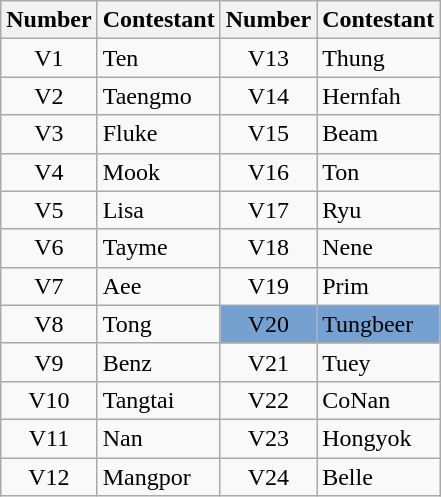<table class="wikitable">
<tr>
<th>Number</th>
<th>Contestant</th>
<th>Number</th>
<th>Contestant</th>
</tr>
<tr>
<td style="text-align:center;">V1</td>
<td>Ten</td>
<td style="text-align:center;">V13</td>
<td>Thung</td>
</tr>
<tr>
<td style="text-align:center;">V2</td>
<td>Taengmo</td>
<td style="text-align:center;">V14</td>
<td>Hernfah</td>
</tr>
<tr>
<td style="text-align:center;">V3</td>
<td>Fluke</td>
<td style="text-align:center;">V15</td>
<td>Beam</td>
</tr>
<tr>
<td style="text-align:center;">V4</td>
<td>Mook</td>
<td style="text-align:center;">V16</td>
<td>Ton</td>
</tr>
<tr>
<td style="text-align:center;">V5</td>
<td>Lisa</td>
<td style="text-align:center;">V17</td>
<td>Ryu</td>
</tr>
<tr>
<td style="text-align:center;">V6</td>
<td>Tayme</td>
<td style="text-align:center;">V18</td>
<td>Nene</td>
</tr>
<tr>
<td style="text-align:center;">V7</td>
<td>Aee</td>
<td style="text-align:center;">V19</td>
<td>Prim</td>
</tr>
<tr>
<td style="text-align:center;">V8</td>
<td>Tong</td>
<td style="background:#75a1d0; text-align:center;">V20</td>
<td style="background:#75A1D0">Tungbeer</td>
</tr>
<tr>
<td style="text-align:center;">V9</td>
<td>Benz</td>
<td style="text-align:center;">V21</td>
<td>Tuey</td>
</tr>
<tr>
<td style="text-align:center;">V10</td>
<td>Tangtai</td>
<td style="text-align:center;">V22</td>
<td>CoNan</td>
</tr>
<tr>
<td style="text-align:center;">V11</td>
<td>Nan</td>
<td style="text-align:center;">V23</td>
<td>Hongyok</td>
</tr>
<tr>
<td style="text-align:center;">V12</td>
<td>Mangpor</td>
<td style="text-align:center;">V24</td>
<td>Belle</td>
</tr>
</table>
